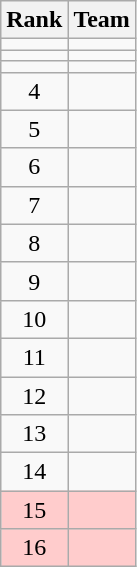<table class="wikitable" style="text-align: center">
<tr>
<th>Rank</th>
<th>Team</th>
</tr>
<tr -bgcolor=#ccffcc>
<td></td>
<td align=left></td>
</tr>
<tr -bgcolor=#ccffcc>
<td></td>
<td align=left></td>
</tr>
<tr -bgcolor=#ccffcc>
<td></td>
<td align=left></td>
</tr>
<tr -bgcolor=#ccffcc>
<td>4</td>
<td align=left></td>
</tr>
<tr -bgcolor=#ccffcc>
<td>5</td>
<td align=left></td>
</tr>
<tr>
<td>6</td>
<td align=left></td>
</tr>
<tr>
<td>7</td>
<td align=left></td>
</tr>
<tr>
<td>8</td>
<td align=left></td>
</tr>
<tr>
<td>9</td>
<td align=left></td>
</tr>
<tr>
<td>10</td>
<td align=left></td>
</tr>
<tr>
<td>11</td>
<td align=left></td>
</tr>
<tr>
<td>12</td>
<td align=left></td>
</tr>
<tr>
<td>13</td>
<td align=left></td>
</tr>
<tr>
<td>14</td>
<td align=left></td>
</tr>
<tr bgcolor=#ffcccc>
<td>15</td>
<td align=left></td>
</tr>
<tr bgcolor=#ffcccc>
<td>16</td>
<td align=left></td>
</tr>
</table>
